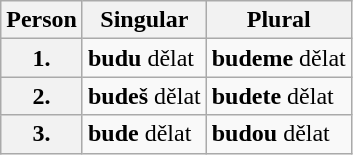<table class=wikitable>
<tr>
<th>Person</th>
<th>Singular</th>
<th>Plural</th>
</tr>
<tr>
<th>1.</th>
<td><strong>budu</strong> dělat</td>
<td><strong>budeme</strong> dělat</td>
</tr>
<tr>
<th>2.</th>
<td><strong>budeš</strong> dělat</td>
<td><strong>budete</strong> dělat</td>
</tr>
<tr>
<th>3.</th>
<td><strong>bude</strong> dělat</td>
<td><strong>budou</strong> dělat</td>
</tr>
</table>
